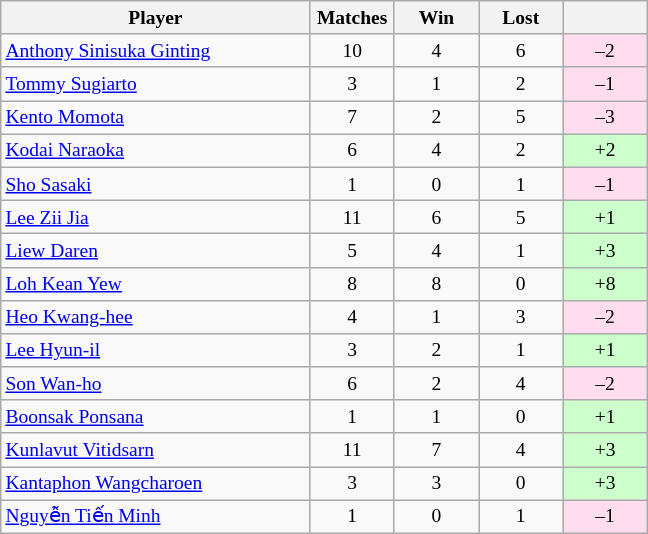<table class="sortable wikitable" style="text-align:center; font-size:small">
<tr>
<th width="200">Player</th>
<th width="50">Matches</th>
<th width="50">Win</th>
<th width="50">Lost</th>
<th width="50"></th>
</tr>
<tr>
<td align="left"> <a href='#'>Anthony Sinisuka Ginting</a></td>
<td>10</td>
<td>4</td>
<td>6</td>
<td bgcolor="#ffddee">–2</td>
</tr>
<tr>
<td align="left"> <a href='#'>Tommy Sugiarto</a></td>
<td>3</td>
<td>1</td>
<td>2</td>
<td bgcolor="#ffddee">–1</td>
</tr>
<tr>
<td align="left"> <a href='#'>Kento Momota</a></td>
<td>7</td>
<td>2</td>
<td>5</td>
<td bgcolor="#ffddee">–3</td>
</tr>
<tr>
<td align="left"> <a href='#'>Kodai Naraoka</a></td>
<td>6</td>
<td>4</td>
<td>2</td>
<td bgcolor="#ccffcc">+2</td>
</tr>
<tr>
<td align="left"> <a href='#'>Sho Sasaki</a></td>
<td>1</td>
<td>0</td>
<td>1</td>
<td bgcolor="#ffddee">–1</td>
</tr>
<tr>
<td align="left"> <a href='#'>Lee Zii Jia</a></td>
<td>11</td>
<td>6</td>
<td>5</td>
<td bgcolor="#ccffcc">+1</td>
</tr>
<tr>
<td align="left"> <a href='#'>Liew Daren</a></td>
<td>5</td>
<td>4</td>
<td>1</td>
<td bgcolor="#ccffcc">+3</td>
</tr>
<tr>
<td align="left"> <a href='#'>Loh Kean Yew</a></td>
<td>8</td>
<td>8</td>
<td>0</td>
<td bgcolor="#ccffcc">+8</td>
</tr>
<tr>
<td align="left"> <a href='#'>Heo Kwang-hee</a></td>
<td>4</td>
<td>1</td>
<td>3</td>
<td bgcolor="#ffddee">–2</td>
</tr>
<tr>
<td align="left"> <a href='#'>Lee Hyun-il</a></td>
<td>3</td>
<td>2</td>
<td>1</td>
<td bgcolor="#ccffcc">+1</td>
</tr>
<tr>
<td align="left"> <a href='#'>Son Wan-ho</a></td>
<td>6</td>
<td>2</td>
<td>4</td>
<td bgcolor="#ffddee">–2</td>
</tr>
<tr>
<td align="left"> <a href='#'>Boonsak Ponsana</a></td>
<td>1</td>
<td>1</td>
<td>0</td>
<td bgcolor="#ccffcc">+1</td>
</tr>
<tr>
<td align="left"> <a href='#'>Kunlavut Vitidsarn</a></td>
<td>11</td>
<td>7</td>
<td>4</td>
<td bgcolor="#ccffcc">+3</td>
</tr>
<tr>
<td align="left"> <a href='#'>Kantaphon Wangcharoen</a></td>
<td>3</td>
<td>3</td>
<td>0</td>
<td bgcolor="#ccffcc">+3</td>
</tr>
<tr>
<td align="left"> <a href='#'>Nguyễn Tiến Minh</a></td>
<td>1</td>
<td>0</td>
<td>1</td>
<td bgcolor="#ffddee">–1</td>
</tr>
</table>
